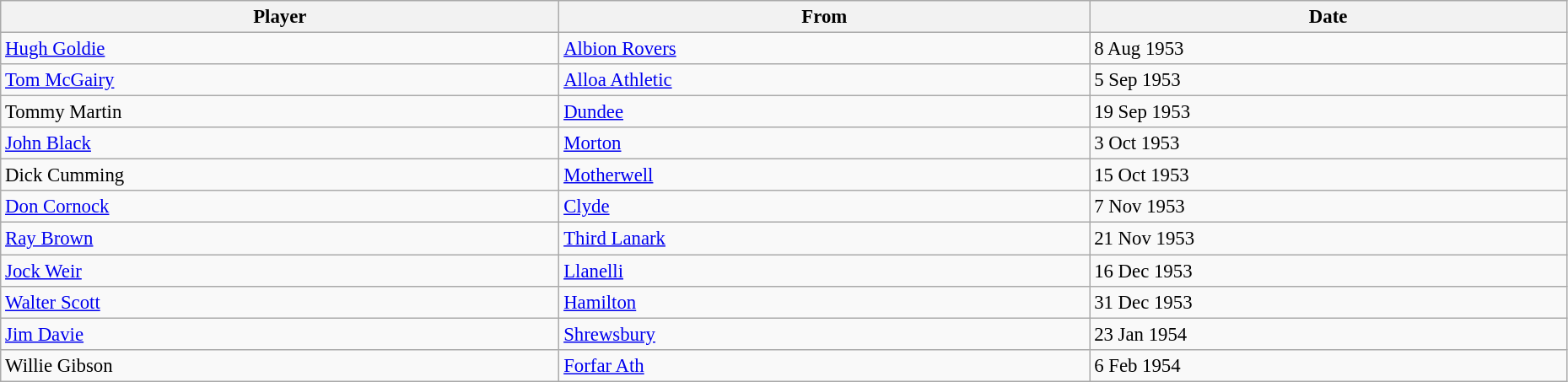<table class="wikitable" style="text-align:center; font-size:95%;width:98%; text-align:left">
<tr>
<th>Player</th>
<th>From</th>
<th>Date</th>
</tr>
<tr>
<td> <a href='#'>Hugh Goldie</a></td>
<td> <a href='#'>Albion Rovers</a></td>
<td>8 Aug 1953</td>
</tr>
<tr>
<td> <a href='#'>Tom McGairy</a></td>
<td> <a href='#'>Alloa Athletic</a></td>
<td>5 Sep 1953</td>
</tr>
<tr>
<td> Tommy Martin</td>
<td> <a href='#'>Dundee</a></td>
<td>19 Sep 1953</td>
</tr>
<tr>
<td> <a href='#'>John Black</a></td>
<td> <a href='#'>Morton</a></td>
<td>3 Oct 1953</td>
</tr>
<tr>
<td> Dick Cumming</td>
<td> <a href='#'>Motherwell</a></td>
<td>15 Oct 1953</td>
</tr>
<tr>
<td> <a href='#'>Don Cornock</a></td>
<td> <a href='#'>Clyde</a></td>
<td>7 Nov 1953</td>
</tr>
<tr>
<td> <a href='#'>Ray Brown</a></td>
<td> <a href='#'>Third Lanark</a></td>
<td>21 Nov 1953</td>
</tr>
<tr>
<td> <a href='#'>Jock Weir</a></td>
<td> <a href='#'>Llanelli</a></td>
<td>16 Dec 1953</td>
</tr>
<tr>
<td> <a href='#'>Walter Scott</a></td>
<td> <a href='#'>Hamilton</a></td>
<td>31 Dec 1953</td>
</tr>
<tr>
<td> <a href='#'>Jim Davie</a></td>
<td> <a href='#'>Shrewsbury</a></td>
<td>23 Jan 1954</td>
</tr>
<tr>
<td> Willie Gibson</td>
<td> <a href='#'>Forfar Ath</a></td>
<td>6 Feb 1954</td>
</tr>
</table>
